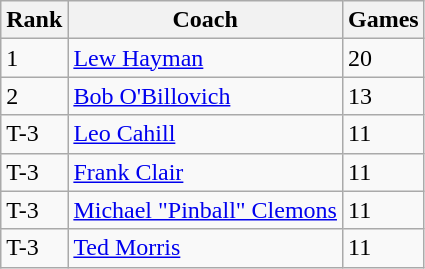<table class="wikitable" style="border-collapse:collapse;">
<tr>
<th>Rank</th>
<th>Coach</th>
<th>Games</th>
</tr>
<tr>
<td>1</td>
<td><a href='#'>Lew Hayman</a></td>
<td>20</td>
</tr>
<tr>
<td>2</td>
<td><a href='#'>Bob O'Billovich</a></td>
<td>13</td>
</tr>
<tr>
<td>T-3</td>
<td><a href='#'>Leo Cahill</a></td>
<td>11</td>
</tr>
<tr>
<td>T-3</td>
<td><a href='#'>Frank Clair</a></td>
<td>11</td>
</tr>
<tr>
<td>T-3</td>
<td><a href='#'>Michael "Pinball" Clemons</a></td>
<td>11</td>
</tr>
<tr>
<td>T-3</td>
<td><a href='#'>Ted Morris</a></td>
<td>11</td>
</tr>
</table>
